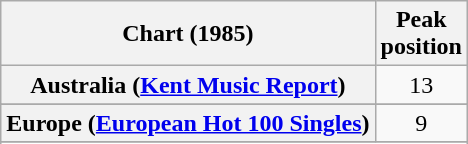<table class="wikitable sortable plainrowheaders" style="text-align:center">
<tr>
<th>Chart (1985)</th>
<th>Peak<br>position</th>
</tr>
<tr>
<th scope="row">Australia (<a href='#'>Kent Music Report</a>)</th>
<td>13</td>
</tr>
<tr>
</tr>
<tr>
</tr>
<tr>
</tr>
<tr>
<th scope="row">Europe (<a href='#'>European Hot 100 Singles</a>)</th>
<td>9</td>
</tr>
<tr>
</tr>
<tr>
</tr>
<tr>
</tr>
<tr>
</tr>
<tr>
</tr>
<tr>
</tr>
<tr>
</tr>
<tr>
</tr>
<tr>
</tr>
<tr>
</tr>
<tr>
</tr>
<tr>
</tr>
<tr>
</tr>
</table>
